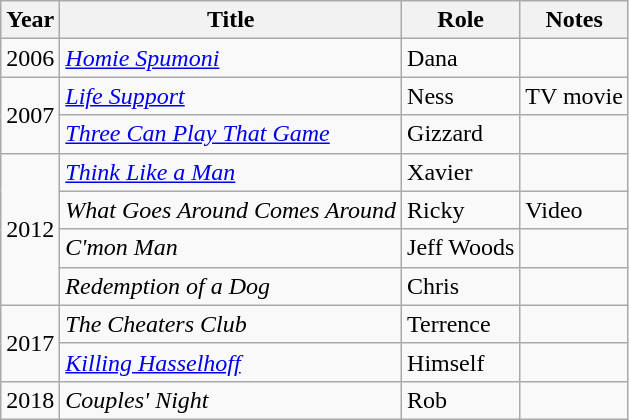<table class="wikitable plainrowheaders sortable" style="margin-right: 0;">
<tr>
<th>Year</th>
<th>Title</th>
<th>Role</th>
<th>Notes</th>
</tr>
<tr>
<td>2006</td>
<td><em><a href='#'>Homie Spumoni</a></em></td>
<td>Dana</td>
<td></td>
</tr>
<tr>
<td rowspan=2>2007</td>
<td><em><a href='#'>Life Support</a></em></td>
<td>Ness</td>
<td>TV movie</td>
</tr>
<tr>
<td><em><a href='#'>Three Can Play That Game</a></em></td>
<td>Gizzard</td>
<td></td>
</tr>
<tr>
<td rowspan=4>2012</td>
<td><em><a href='#'>Think Like a Man</a></em></td>
<td>Xavier</td>
<td></td>
</tr>
<tr>
<td><em>What Goes Around Comes Around</em></td>
<td>Ricky</td>
<td>Video</td>
</tr>
<tr>
<td><em>C'mon Man</em></td>
<td>Jeff Woods</td>
<td></td>
</tr>
<tr>
<td><em>Redemption of a Dog</em></td>
<td>Chris</td>
<td></td>
</tr>
<tr>
<td rowspan=2>2017</td>
<td><em>The Cheaters Club</em></td>
<td>Terrence</td>
<td></td>
</tr>
<tr>
<td><em><a href='#'>Killing Hasselhoff</a></em></td>
<td>Himself</td>
<td></td>
</tr>
<tr>
<td>2018</td>
<td><em>Couples' Night</em></td>
<td>Rob</td>
<td></td>
</tr>
</table>
